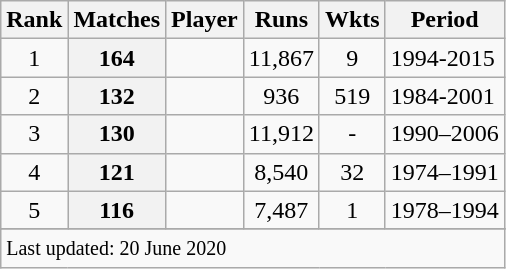<table class="wikitable plainrowheaders sortable">
<tr>
<th scope=col>Rank</th>
<th scope=col>Matches</th>
<th scope=col>Player</th>
<th scope=col>Runs</th>
<th scope=col>Wkts</th>
<th scope=col>Period</th>
</tr>
<tr>
<td align=center>1</td>
<th scope=row style="text-align:center;">164</th>
<td></td>
<td align=center>11,867</td>
<td align=center>9</td>
<td>1994-2015</td>
</tr>
<tr>
<td align=center>2</td>
<th scope=row style=text-align:center;>132</th>
<td></td>
<td align=center>936</td>
<td align=center>519</td>
<td>1984-2001</td>
</tr>
<tr>
<td align=center>3</td>
<th scope=row style=text-align:center;>130</th>
<td></td>
<td align=center>11,912</td>
<td align=center>-</td>
<td>1990–2006</td>
</tr>
<tr>
<td align=center>4</td>
<th scope=row style=text-align:center;>121</th>
<td></td>
<td align=center>8,540</td>
<td align=center>32</td>
<td>1974–1991</td>
</tr>
<tr>
<td align=center>5</td>
<th scope=row style=text-align:center;>116</th>
<td></td>
<td align=center>7,487</td>
<td align=center>1</td>
<td>1978–1994</td>
</tr>
<tr>
</tr>
<tr class=sortbottom>
<td colspan=6><small>Last updated: 20 June 2020</small></td>
</tr>
</table>
